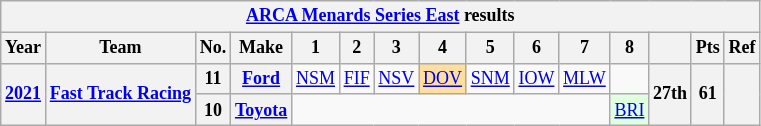<table class="wikitable" style="text-align:center; font-size:75%">
<tr>
<th colspan=19><a href='#'>ARCA Menards Series East</a> results</th>
</tr>
<tr>
<th>Year</th>
<th>Team</th>
<th>No.</th>
<th>Make</th>
<th>1</th>
<th>2</th>
<th>3</th>
<th>4</th>
<th>5</th>
<th>6</th>
<th>7</th>
<th>8</th>
<th></th>
<th>Pts</th>
<th>Ref</th>
</tr>
<tr>
<th rowspan=2><a href='#'>2021</a></th>
<th rowspan=2><a href='#'>Fast Track Racing</a></th>
<th>11</th>
<th><a href='#'>Ford</a></th>
<td><a href='#'>NSM</a></td>
<td><a href='#'>FIF</a></td>
<td><a href='#'>NSV</a></td>
<td style="background:#FFDF9F;"><a href='#'>DOV</a><br></td>
<td><a href='#'>SNM</a></td>
<td><a href='#'>IOW</a></td>
<td><a href='#'>MLW</a></td>
<td></td>
<th rowspan=2>27th</th>
<th rowspan=2>61</th>
<th rowspan=2></th>
</tr>
<tr>
<th>10</th>
<th><a href='#'>Toyota</a></th>
<td colspan=7></td>
<td style="background:#DFFFDF;"><a href='#'>BRI</a><br></td>
</tr>
</table>
